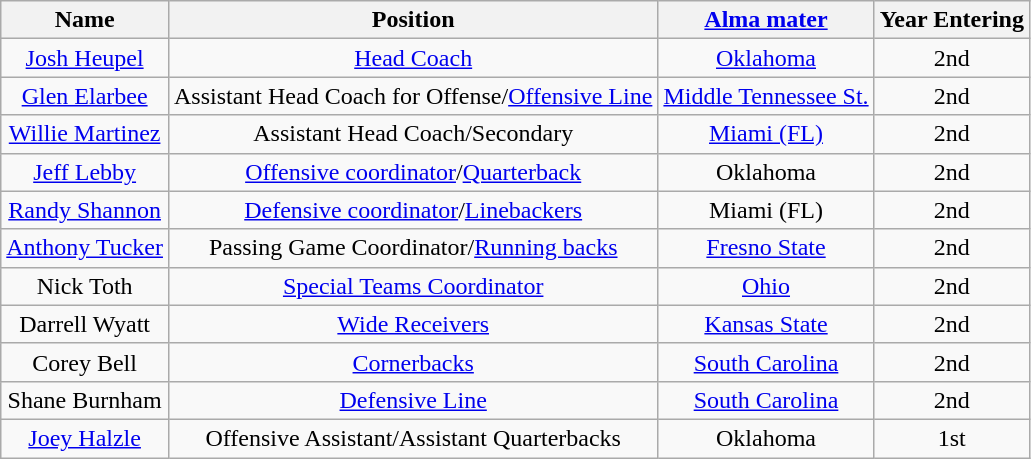<table class="wikitable" style="text-align:center; white-space:nowrap;">
<tr>
<th>Name</th>
<th>Position</th>
<th><a href='#'>Alma mater</a></th>
<th>Year Entering</th>
</tr>
<tr>
<td><a href='#'>Josh Heupel</a></td>
<td><a href='#'>Head Coach</a></td>
<td><a href='#'>Oklahoma</a></td>
<td>2nd</td>
</tr>
<tr>
<td><a href='#'>Glen Elarbee</a></td>
<td>Assistant Head Coach for Offense/<a href='#'>Offensive Line</a></td>
<td><a href='#'>Middle Tennessee St.</a></td>
<td>2nd</td>
</tr>
<tr>
<td><a href='#'>Willie Martinez</a></td>
<td>Assistant Head Coach/Secondary</td>
<td><a href='#'>Miami (FL)</a></td>
<td>2nd</td>
</tr>
<tr>
<td><a href='#'>Jeff Lebby</a></td>
<td><a href='#'>Offensive coordinator</a>/<a href='#'>Quarterback</a></td>
<td>Oklahoma</td>
<td>2nd</td>
</tr>
<tr>
<td><a href='#'>Randy Shannon</a></td>
<td><a href='#'>Defensive coordinator</a>/<a href='#'>Linebackers</a></td>
<td>Miami (FL)</td>
<td>2nd</td>
</tr>
<tr>
<td><a href='#'>Anthony Tucker</a></td>
<td>Passing Game Coordinator/<a href='#'>Running backs</a></td>
<td><a href='#'>Fresno State</a></td>
<td>2nd</td>
</tr>
<tr>
<td>Nick Toth</td>
<td><a href='#'>Special Teams Coordinator</a></td>
<td><a href='#'>Ohio</a></td>
<td>2nd</td>
</tr>
<tr>
<td>Darrell Wyatt</td>
<td><a href='#'>Wide Receivers</a></td>
<td><a href='#'>Kansas State</a></td>
<td>2nd</td>
</tr>
<tr>
<td>Corey Bell</td>
<td><a href='#'>Cornerbacks</a></td>
<td><a href='#'>South Carolina</a></td>
<td>2nd</td>
</tr>
<tr>
<td>Shane Burnham</td>
<td><a href='#'>Defensive Line</a></td>
<td><a href='#'>South Carolina</a></td>
<td>2nd</td>
</tr>
<tr>
<td><a href='#'>Joey Halzle</a></td>
<td>Offensive Assistant/Assistant Quarterbacks</td>
<td>Oklahoma</td>
<td>1st</td>
</tr>
</table>
